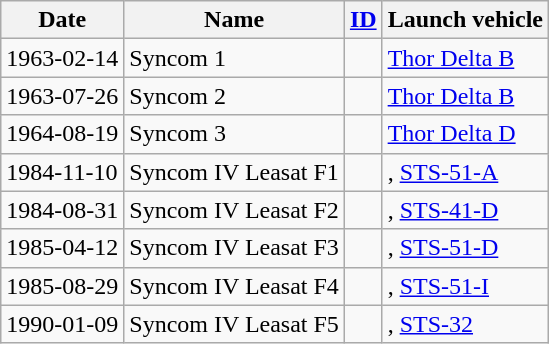<table class="wikitable sortable">
<tr>
<th>Date</th>
<th>Name</th>
<th><a href='#'>ID</a></th>
<th>Launch vehicle</th>
</tr>
<tr>
<td>1963-02-14</td>
<td>Syncom 1</td>
<td></td>
<td><a href='#'>Thor Delta B</a></td>
</tr>
<tr>
<td>1963-07-26</td>
<td>Syncom 2</td>
<td></td>
<td><a href='#'>Thor Delta B</a></td>
</tr>
<tr>
<td>1964-08-19</td>
<td>Syncom 3</td>
<td></td>
<td><a href='#'>Thor Delta D</a></td>
</tr>
<tr>
<td>1984-11-10</td>
<td>Syncom IV Leasat F1</td>
<td></td>
<td>, <a href='#'>STS-51-A</a></td>
</tr>
<tr>
<td>1984-08-31</td>
<td>Syncom IV Leasat F2</td>
<td></td>
<td>, <a href='#'>STS-41-D</a></td>
</tr>
<tr>
<td>1985-04-12</td>
<td>Syncom IV Leasat F3</td>
<td></td>
<td>, <a href='#'>STS-51-D</a></td>
</tr>
<tr>
<td>1985-08-29</td>
<td>Syncom IV Leasat F4</td>
<td></td>
<td>, <a href='#'>STS-51-I</a></td>
</tr>
<tr>
<td>1990-01-09</td>
<td>Syncom IV Leasat F5</td>
<td></td>
<td>, <a href='#'>STS-32</a></td>
</tr>
</table>
